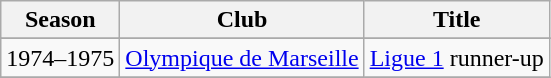<table class="wikitable">
<tr>
<th>Season</th>
<th>Club</th>
<th>Title</th>
</tr>
<tr>
</tr>
<tr>
<td>1974–1975</td>
<td><a href='#'>Olympique de Marseille</a></td>
<td><a href='#'>Ligue 1</a> runner-up</td>
</tr>
<tr>
</tr>
</table>
